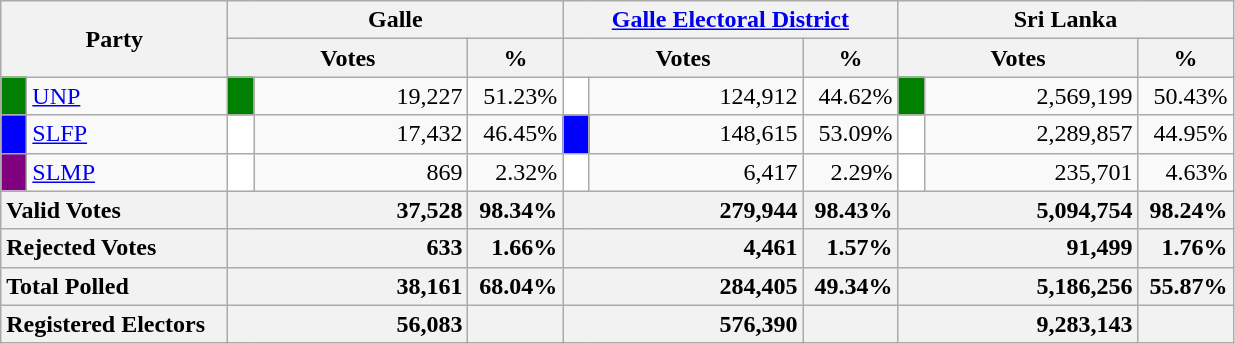<table class="wikitable">
<tr>
<th colspan="2" width="144px"rowspan="2">Party</th>
<th colspan="3" width="216px">Galle</th>
<th colspan="3" width="216px"><a href='#'>Galle Electoral District</a></th>
<th colspan="3" width="216px">Sri Lanka</th>
</tr>
<tr>
<th colspan="2" width="144px">Votes</th>
<th>%</th>
<th colspan="2" width="144px">Votes</th>
<th>%</th>
<th colspan="2" width="144px">Votes</th>
<th>%</th>
</tr>
<tr>
<td style="background-color:green;" width="10px"></td>
<td style="text-align:left;"><a href='#'>UNP</a></td>
<td style="background-color:green;" width="10px"></td>
<td style="text-align:right;">19,227</td>
<td style="text-align:right;">51.23%</td>
<td style="background-color:white;" width="10px"></td>
<td style="text-align:right;">124,912</td>
<td style="text-align:right;">44.62%</td>
<td style="background-color:green;" width="10px"></td>
<td style="text-align:right;">2,569,199</td>
<td style="text-align:right;">50.43%</td>
</tr>
<tr>
<td style="background-color:blue;" width="10px"></td>
<td style="text-align:left;"><a href='#'>SLFP</a></td>
<td style="background-color:white;" width="10px"></td>
<td style="text-align:right;">17,432</td>
<td style="text-align:right;">46.45%</td>
<td style="background-color:blue;" width="10px"></td>
<td style="text-align:right;">148,615</td>
<td style="text-align:right;">53.09%</td>
<td style="background-color:white;" width="10px"></td>
<td style="text-align:right;">2,289,857</td>
<td style="text-align:right;">44.95%</td>
</tr>
<tr>
<td style="background-color:purple;" width="10px"></td>
<td style="text-align:left;"><a href='#'>SLMP</a></td>
<td style="background-color:white;" width="10px"></td>
<td style="text-align:right;">869</td>
<td style="text-align:right;">2.32%</td>
<td style="background-color:white;" width="10px"></td>
<td style="text-align:right;">6,417</td>
<td style="text-align:right;">2.29%</td>
<td style="background-color:white;" width="10px"></td>
<td style="text-align:right;">235,701</td>
<td style="text-align:right;">4.63%</td>
</tr>
<tr>
<th colspan="2" width="144px"style="text-align:left;">Valid Votes</th>
<th style="text-align:right;"colspan="2" width="144px">37,528</th>
<th style="text-align:right;">98.34%</th>
<th style="text-align:right;"colspan="2" width="144px">279,944</th>
<th style="text-align:right;">98.43%</th>
<th style="text-align:right;"colspan="2" width="144px">5,094,754</th>
<th style="text-align:right;">98.24%</th>
</tr>
<tr>
<th colspan="2" width="144px"style="text-align:left;">Rejected Votes</th>
<th style="text-align:right;"colspan="2" width="144px">633</th>
<th style="text-align:right;">1.66%</th>
<th style="text-align:right;"colspan="2" width="144px">4,461</th>
<th style="text-align:right;">1.57%</th>
<th style="text-align:right;"colspan="2" width="144px">91,499</th>
<th style="text-align:right;">1.76%</th>
</tr>
<tr>
<th colspan="2" width="144px"style="text-align:left;">Total Polled</th>
<th style="text-align:right;"colspan="2" width="144px">38,161</th>
<th style="text-align:right;">68.04%</th>
<th style="text-align:right;"colspan="2" width="144px">284,405</th>
<th style="text-align:right;">49.34%</th>
<th style="text-align:right;"colspan="2" width="144px">5,186,256</th>
<th style="text-align:right;">55.87%</th>
</tr>
<tr>
<th colspan="2" width="144px"style="text-align:left;">Registered Electors</th>
<th style="text-align:right;"colspan="2" width="144px">56,083</th>
<th></th>
<th style="text-align:right;"colspan="2" width="144px">576,390</th>
<th></th>
<th style="text-align:right;"colspan="2" width="144px">9,283,143</th>
<th></th>
</tr>
</table>
